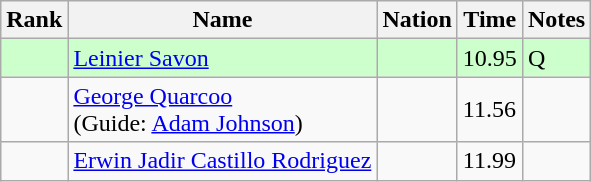<table class="wikitable sortable">
<tr>
<th>Rank</th>
<th>Name</th>
<th>Nation</th>
<th>Time</th>
<th>Notes</th>
</tr>
<tr bgcolor=ccffcc>
<td></td>
<td><a href='#'>Leinier Savon</a></td>
<td></td>
<td>10.95</td>
<td>Q</td>
</tr>
<tr>
<td></td>
<td><a href='#'>George Quarcoo</a><br>(Guide: <a href='#'>Adam Johnson</a>)</td>
<td></td>
<td>11.56</td>
<td></td>
</tr>
<tr>
<td></td>
<td><a href='#'>Erwin Jadir Castillo Rodriguez</a></td>
<td></td>
<td>11.99</td>
<td></td>
</tr>
</table>
